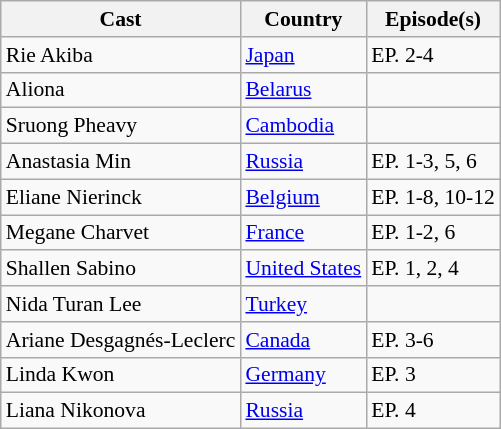<table class="wikitable" style = "font-size: 90%;">
<tr>
<th>Cast</th>
<th>Country</th>
<th>Episode(s)</th>
</tr>
<tr>
<td>Rie Akiba</td>
<td><a href='#'>Japan</a></td>
<td>EP. 2-4</td>
</tr>
<tr>
<td>Aliona</td>
<td><a href='#'>Belarus</a></td>
<td></td>
</tr>
<tr>
<td>Sruong Pheavy</td>
<td><a href='#'>Cambodia</a></td>
<td></td>
</tr>
<tr>
<td>Anastasia Min</td>
<td><a href='#'>Russia</a></td>
<td>EP. 1-3, 5, 6</td>
</tr>
<tr>
<td>Eliane Nierinck</td>
<td><a href='#'>Belgium</a></td>
<td>EP. 1-8, 10-12</td>
</tr>
<tr>
<td>Megane Charvet</td>
<td><a href='#'>France</a></td>
<td>EP. 1-2, 6</td>
</tr>
<tr>
<td>Shallen Sabino</td>
<td><a href='#'>United States</a></td>
<td>EP. 1, 2, 4</td>
</tr>
<tr>
<td>Nida Turan Lee</td>
<td><a href='#'>Turkey</a></td>
<td></td>
</tr>
<tr>
<td>Ariane Desgagnés-Leclerc</td>
<td><a href='#'>Canada</a></td>
<td>EP. 3-6</td>
</tr>
<tr>
<td>Linda Kwon</td>
<td><a href='#'>Germany</a></td>
<td>EP. 3</td>
</tr>
<tr>
<td>Liana Nikonova</td>
<td><a href='#'>Russia</a></td>
<td>EP. 4</td>
</tr>
</table>
